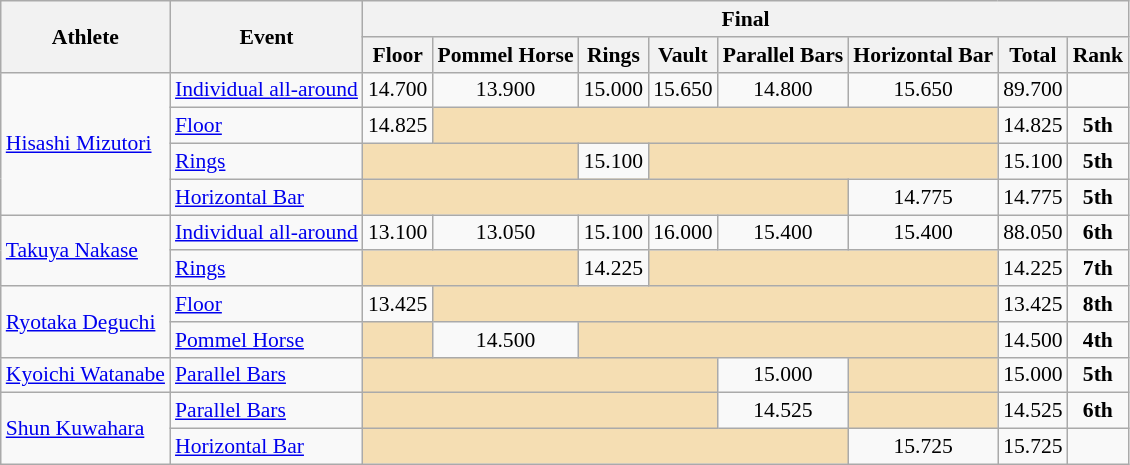<table class=wikitable style="font-size:90%">
<tr>
<th rowspan=2>Athlete</th>
<th rowspan=2>Event</th>
<th colspan=8>Final</th>
</tr>
<tr>
<th>Floor</th>
<th>Pommel Horse</th>
<th>Rings</th>
<th>Vault</th>
<th>Parallel Bars</th>
<th>Horizontal Bar</th>
<th>Total</th>
<th>Rank</th>
</tr>
<tr>
<td rowspan=4><a href='#'>Hisashi Mizutori</a></td>
<td><a href='#'>Individual all-around</a></td>
<td align=center>14.700</td>
<td align=center>13.900</td>
<td align=center>15.000</td>
<td align=center>15.650</td>
<td align=center>14.800</td>
<td align=center>15.650</td>
<td align=center>89.700</td>
<td align=center></td>
</tr>
<tr>
<td><a href='#'>Floor</a></td>
<td align=center>14.825</td>
<td bgcolor=wheat colspan=5></td>
<td align=center>14.825</td>
<td align=center><strong>5th</strong></td>
</tr>
<tr>
<td><a href='#'>Rings</a></td>
<td bgcolor=wheat colspan=2></td>
<td align=center>15.100</td>
<td bgcolor=wheat colspan=3></td>
<td align=center>15.100</td>
<td align=center><strong>5th</strong></td>
</tr>
<tr>
<td><a href='#'>Horizontal Bar</a></td>
<td bgcolor=wheat colspan=5></td>
<td align=center>14.775</td>
<td align=center>14.775</td>
<td align=center><strong>5th</strong></td>
</tr>
<tr>
<td rowspan=2><a href='#'>Takuya Nakase</a></td>
<td><a href='#'>Individual all-around</a></td>
<td align=center>13.100</td>
<td align=center>13.050</td>
<td align=center>15.100</td>
<td align=center>16.000</td>
<td align=center>15.400</td>
<td align=center>15.400</td>
<td align=center>88.050</td>
<td align=center><strong>6th</strong></td>
</tr>
<tr>
<td><a href='#'>Rings</a></td>
<td bgcolor=wheat colspan=2></td>
<td align=center>14.225</td>
<td bgcolor=wheat colspan=3></td>
<td align=center>14.225</td>
<td align=center><strong>7th</strong></td>
</tr>
<tr>
<td rowspan=2><a href='#'>Ryotaka Deguchi</a></td>
<td><a href='#'>Floor</a></td>
<td align=center>13.425</td>
<td bgcolor=wheat colspan=5></td>
<td align=center>13.425</td>
<td align=center><strong>8th</strong></td>
</tr>
<tr>
<td><a href='#'>Pommel Horse</a></td>
<td bgcolor=wheat></td>
<td align=center>14.500</td>
<td bgcolor=wheat colspan=4></td>
<td align=center>14.500</td>
<td align=center><strong>4th</strong></td>
</tr>
<tr>
<td><a href='#'>Kyoichi Watanabe</a></td>
<td><a href='#'>Parallel Bars</a></td>
<td bgcolor=wheat colspan=4></td>
<td align="center">15.000</td>
<td bgcolor=wheat></td>
<td align="center">15.000</td>
<td align="center"><strong>5th</strong></td>
</tr>
<tr>
<td rowspan=2><a href='#'>Shun Kuwahara</a></td>
<td><a href='#'>Parallel Bars</a></td>
<td bgcolor=wheat colspan=4></td>
<td align="center">14.525</td>
<td bgcolor=wheat></td>
<td align="center">14.525</td>
<td align="center"><strong>6th</strong></td>
</tr>
<tr>
<td><a href='#'>Horizontal Bar</a></td>
<td bgcolor=wheat colspan=5></td>
<td align=center>15.725</td>
<td align=center>15.725</td>
<td align=center></td>
</tr>
</table>
